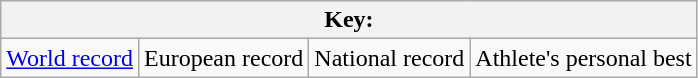<table class="wikitable">
<tr>
<th colspan=4>Key:</th>
</tr>
<tr>
<td><a href='#'>World record</a></td>
<td>European record</td>
<td>National record</td>
<td>Athlete's personal best</td>
</tr>
</table>
